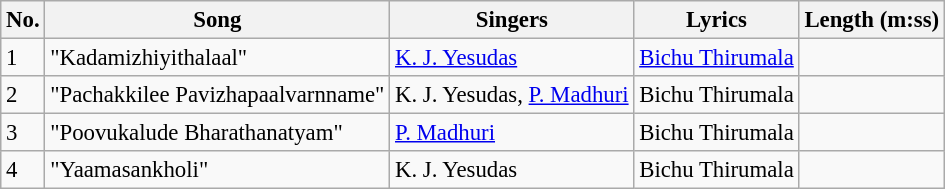<table class="wikitable" style="font-size:95%;">
<tr>
<th>No.</th>
<th>Song</th>
<th>Singers</th>
<th>Lyrics</th>
<th>Length (m:ss)</th>
</tr>
<tr>
<td>1</td>
<td>"Kadamizhiyithalaal"</td>
<td><a href='#'>K. J. Yesudas</a></td>
<td><a href='#'>Bichu Thirumala</a></td>
<td></td>
</tr>
<tr>
<td>2</td>
<td>"Pachakkilee Pavizhapaalvarnname"</td>
<td>K. J. Yesudas, <a href='#'>P. Madhuri</a></td>
<td>Bichu Thirumala</td>
<td></td>
</tr>
<tr>
<td>3</td>
<td>"Poovukalude Bharathanatyam"</td>
<td><a href='#'>P. Madhuri</a></td>
<td>Bichu Thirumala</td>
<td></td>
</tr>
<tr>
<td>4</td>
<td>"Yaamasankholi"</td>
<td>K. J. Yesudas</td>
<td>Bichu Thirumala</td>
<td></td>
</tr>
</table>
